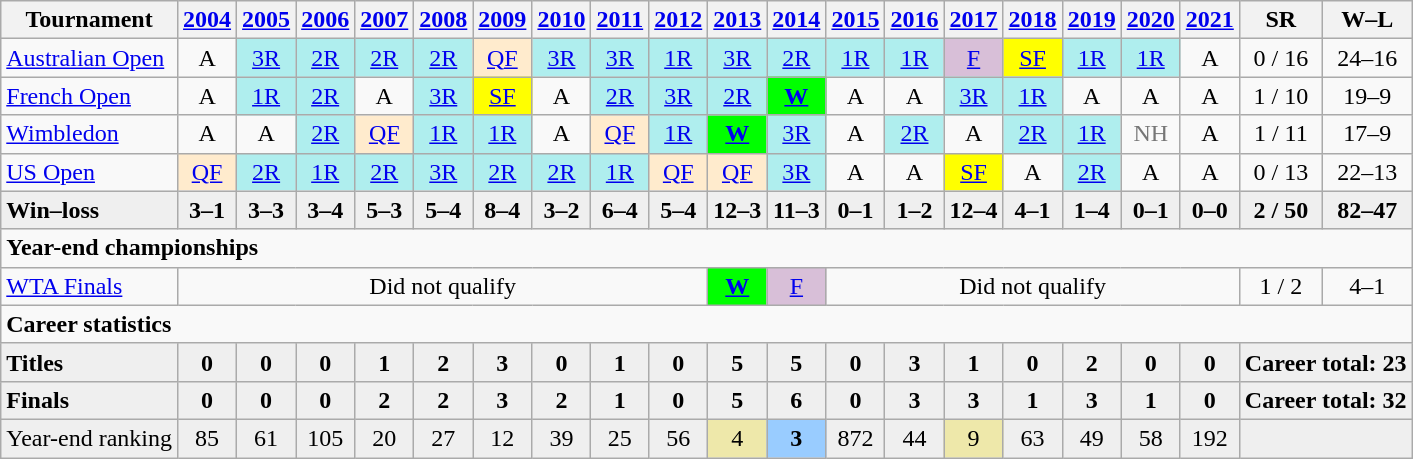<table class="wikitable nowrap" style=text-align:center;>
<tr>
<th>Tournament</th>
<th><a href='#'>2004</a></th>
<th><a href='#'>2005</a></th>
<th><a href='#'>2006</a></th>
<th><a href='#'>2007</a></th>
<th><a href='#'>2008</a></th>
<th><a href='#'>2009</a></th>
<th><a href='#'>2010</a></th>
<th><a href='#'>2011</a></th>
<th><a href='#'>2012</a></th>
<th><a href='#'>2013</a></th>
<th><a href='#'>2014</a></th>
<th><a href='#'>2015</a></th>
<th><a href='#'>2016</a></th>
<th><a href='#'>2017</a></th>
<th><a href='#'>2018</a></th>
<th><a href='#'>2019</a></th>
<th><a href='#'>2020</a></th>
<th><a href='#'>2021</a></th>
<th>SR</th>
<th>W–L</th>
</tr>
<tr>
<td align=left><a href='#'>Australian Open</a></td>
<td>A</td>
<td style="background:#afeeee;"><a href='#'>3R</a></td>
<td style="background:#afeeee;"><a href='#'>2R</a></td>
<td style="background:#afeeee;"><a href='#'>2R</a></td>
<td style="background:#afeeee;"><a href='#'>2R</a></td>
<td style="background:#ffebcd;"><a href='#'>QF</a></td>
<td style="background:#afeeee;"><a href='#'>3R</a></td>
<td style="background:#afeeee;"><a href='#'>3R</a></td>
<td style="background:#afeeee;"><a href='#'>1R</a></td>
<td style="background:#afeeee;"><a href='#'>3R</a></td>
<td style="background:#afeeee;"><a href='#'>2R</a></td>
<td style="background:#afeeee;"><a href='#'>1R</a></td>
<td style="background:#afeeee;"><a href='#'>1R</a></td>
<td style="background:thistle;"><a href='#'>F</a></td>
<td style="background:yellow;"><a href='#'>SF</a></td>
<td style="background:#afeeee;"><a href='#'>1R</a></td>
<td style="background:#afeeee;"><a href='#'>1R</a></td>
<td>A</td>
<td>0 / 16</td>
<td>24–16</td>
</tr>
<tr>
<td align=left><a href='#'>French Open</a></td>
<td>A</td>
<td style="background:#afeeee;"><a href='#'>1R</a></td>
<td style="background:#afeeee;"><a href='#'>2R</a></td>
<td>A</td>
<td style="background:#afeeee;"><a href='#'>3R</a></td>
<td style="background:yellow;"><a href='#'>SF</a></td>
<td>A</td>
<td style="background:#afeeee;"><a href='#'>2R</a></td>
<td style="background:#afeeee;"><a href='#'>3R</a></td>
<td style="background:#afeeee;"><a href='#'>2R</a></td>
<td style="background:lime;"><strong><a href='#'>W</a></strong></td>
<td>A</td>
<td>A</td>
<td style="background:#afeeee;"><a href='#'>3R</a></td>
<td style="background:#afeeee;"><a href='#'>1R</a></td>
<td>A</td>
<td>A</td>
<td>A</td>
<td>1 / 10</td>
<td>19–9</td>
</tr>
<tr>
<td align=left><a href='#'>Wimbledon</a></td>
<td>A</td>
<td>A</td>
<td style="background:#afeeee;"><a href='#'>2R</a></td>
<td style="background:#ffebcd;"><a href='#'>QF</a></td>
<td style="background:#afeeee;"><a href='#'>1R</a></td>
<td style="background:#afeeee;"><a href='#'>1R</a></td>
<td>A</td>
<td style="background:#ffebcd;"><a href='#'>QF</a></td>
<td style="background:#afeeee;"><a href='#'>1R</a></td>
<td style="background:lime;"><strong><a href='#'>W</a></strong></td>
<td style="background:#afeeee;"><a href='#'>3R</a></td>
<td>A</td>
<td style="background:#afeeee;"><a href='#'>2R</a></td>
<td>A</td>
<td style="background:#afeeee;"><a href='#'>2R</a></td>
<td style="background:#afeeee;"><a href='#'>1R</a></td>
<td style="color:#767676;">NH</td>
<td>A</td>
<td>1 / 11</td>
<td>17–9</td>
</tr>
<tr>
<td align=left><a href='#'>US Open</a></td>
<td style="background:#ffebcd;"><a href='#'>QF</a></td>
<td style="background:#afeeee;"><a href='#'>2R</a></td>
<td style="background:#afeeee;"><a href='#'>1R</a></td>
<td style="background:#afeeee;"><a href='#'>2R</a></td>
<td style="background:#afeeee;"><a href='#'>3R</a></td>
<td style="background:#afeeee;"><a href='#'>2R</a></td>
<td style="background:#afeeee;"><a href='#'>2R</a></td>
<td style="background:#afeeee;"><a href='#'>1R</a></td>
<td style="background:#ffebcd;"><a href='#'>QF</a></td>
<td style="background:#ffebcd;"><a href='#'>QF</a></td>
<td style="background:#afeeee;"><a href='#'>3R</a></td>
<td>A</td>
<td>A</td>
<td style="background:yellow;"><a href='#'>SF</a></td>
<td>A</td>
<td style="background:#afeeee;"><a href='#'>2R</a></td>
<td>A</td>
<td>A</td>
<td>0 / 13</td>
<td>22–13</td>
</tr>
<tr style="background:#efefef; font-weight:bold;">
<td style="text-align:left;">Win–loss</td>
<td>3–1</td>
<td>3–3</td>
<td>3–4</td>
<td>5–3</td>
<td>5–4</td>
<td>8–4</td>
<td>3–2</td>
<td>6–4</td>
<td>5–4</td>
<td>12–3</td>
<td>11–3</td>
<td>0–1</td>
<td>1–2</td>
<td>12–4</td>
<td>4–1</td>
<td>1–4</td>
<td>0–1</td>
<td>0–0</td>
<td>2 / 50</td>
<td>82–47</td>
</tr>
<tr>
<td colspan="21" style="text-align:left;"><strong>Year-end championships</strong></td>
</tr>
<tr>
<td align=left><a href='#'>WTA Finals</a></td>
<td colspan="9">Did not qualify</td>
<td style="background:lime;"><strong><a href='#'>W</a></strong></td>
<td style="background:thistle;"><a href='#'>F</a></td>
<td colspan="7">Did not qualify</td>
<td>1 / 2</td>
<td>4–1</td>
</tr>
<tr>
<td colspan="21" style="text-align:left;"><strong>Career statistics</strong></td>
</tr>
<tr style="background:#efefef; font-weight:bold;">
<td style="text-align:left">Titles</td>
<td>0</td>
<td>0</td>
<td>0</td>
<td>1</td>
<td>2</td>
<td>3</td>
<td>0</td>
<td>1</td>
<td>0</td>
<td>5</td>
<td>5</td>
<td>0</td>
<td>3</td>
<td>1</td>
<td>0</td>
<td>2</td>
<td>0</td>
<td>0</td>
<td colspan="2">Career total: 23</td>
</tr>
<tr style="background:#efefef; font-weight:bold;">
<td style="text-align:left">Finals</td>
<td>0</td>
<td>0</td>
<td>0</td>
<td>2</td>
<td>2</td>
<td>3</td>
<td>2</td>
<td>1</td>
<td>0</td>
<td>5</td>
<td>6</td>
<td>0</td>
<td>3</td>
<td>3</td>
<td>1</td>
<td>3</td>
<td>1</td>
<td>0</td>
<td colspan="2">Career total: 32</td>
</tr>
<tr style="background:#efefef;">
<td align=left>Year-end ranking</td>
<td>85</td>
<td>61</td>
<td>105</td>
<td>20</td>
<td>27</td>
<td>12</td>
<td>39</td>
<td>25</td>
<td>56</td>
<td style="background:#eee8aa;">4</td>
<td style="background:#9cf;"><strong>3</strong></td>
<td>872</td>
<td>44</td>
<td style="background:#eee8aa;">9</td>
<td>63</td>
<td>49</td>
<td>58</td>
<td>192</td>
<td colspan="2"></td>
</tr>
</table>
